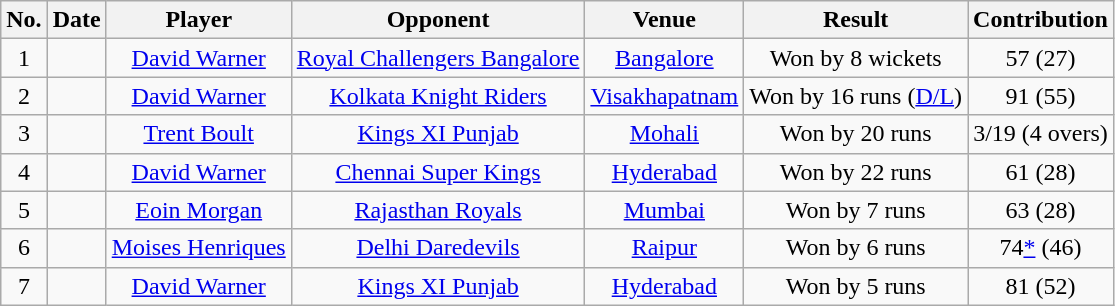<table class="wikitable" style="text-align:center">
<tr>
<th>No.</th>
<th>Date</th>
<th>Player</th>
<th>Opponent</th>
<th>Venue</th>
<th>Result</th>
<th>Contribution</th>
</tr>
<tr>
<td>1</td>
<td></td>
<td><a href='#'>David Warner</a></td>
<td><a href='#'>Royal Challengers Bangalore</a></td>
<td><a href='#'>Bangalore</a></td>
<td>Won by 8 wickets</td>
<td>57 (27)</td>
</tr>
<tr>
<td>2</td>
<td></td>
<td><a href='#'>David Warner</a></td>
<td><a href='#'>Kolkata Knight Riders</a></td>
<td><a href='#'>Visakhapatnam</a></td>
<td>Won by 16 runs (<a href='#'>D/L</a>)</td>
<td>91 (55)</td>
</tr>
<tr>
<td>3</td>
<td></td>
<td><a href='#'>Trent Boult</a></td>
<td><a href='#'>Kings XI Punjab</a></td>
<td><a href='#'>Mohali</a></td>
<td>Won by 20 runs</td>
<td>3/19 (4 overs)</td>
</tr>
<tr>
<td>4</td>
<td></td>
<td><a href='#'>David Warner</a></td>
<td><a href='#'>Chennai Super Kings</a></td>
<td><a href='#'>Hyderabad</a></td>
<td>Won by 22 runs</td>
<td>61 (28)</td>
</tr>
<tr>
<td>5</td>
<td></td>
<td><a href='#'>Eoin Morgan</a></td>
<td><a href='#'>Rajasthan Royals</a></td>
<td><a href='#'>Mumbai</a></td>
<td>Won by 7 runs</td>
<td>63 (28)</td>
</tr>
<tr>
<td>6</td>
<td></td>
<td><a href='#'>Moises Henriques</a></td>
<td><a href='#'>Delhi Daredevils</a></td>
<td><a href='#'>Raipur</a></td>
<td>Won by 6 runs</td>
<td>74<a href='#'>*</a> (46)</td>
</tr>
<tr>
<td>7</td>
<td></td>
<td><a href='#'>David Warner</a></td>
<td><a href='#'>Kings XI Punjab</a></td>
<td><a href='#'>Hyderabad</a></td>
<td>Won by 5 runs</td>
<td>81 (52)</td>
</tr>
</table>
